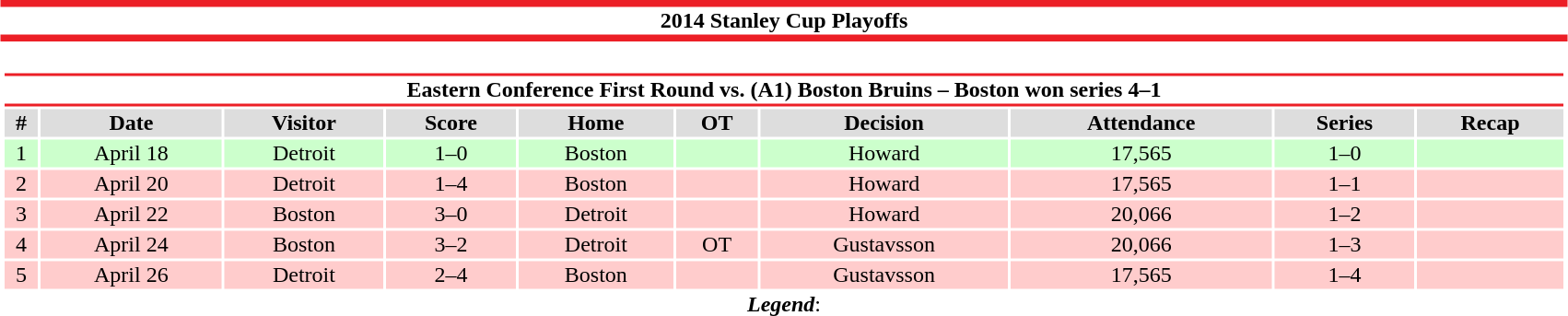<table class="toccolours" width=90% style="clear:both; margin:1.5em auto; text-align:center;">
<tr>
<th colspan=11 style="background:#FFFFFF; border-top:#EC1F26 5px solid; border-bottom:#EC1F26 5px solid;">2014 Stanley Cup Playoffs</th>
</tr>
<tr>
<td colspan=10><br><table class="toccolours collapsible collapsed" width=100%>
<tr>
<th colspan=10 style="background:#FFFFFF; border-top:#EC1F26 2px solid; border-bottom:#EC1F26 2px solid;">Eastern Conference First Round vs. (A1) Boston Bruins – Boston won series 4–1</th>
</tr>
<tr align="center" bgcolor="#dddddd">
<th>#</th>
<th>Date</th>
<th>Visitor</th>
<th>Score</th>
<th>Home</th>
<th>OT</th>
<th>Decision</th>
<th>Attendance</th>
<th>Series</th>
<th>Recap</th>
</tr>
<tr align="center" bgcolor="#cfc">
<td>1</td>
<td>April 18</td>
<td>Detroit</td>
<td>1–0</td>
<td>Boston</td>
<td></td>
<td>Howard</td>
<td>17,565</td>
<td>1–0</td>
<td></td>
</tr>
<tr align="center" bgcolor="#fcc">
<td>2</td>
<td>April 20</td>
<td>Detroit</td>
<td>1–4</td>
<td>Boston</td>
<td></td>
<td>Howard</td>
<td>17,565</td>
<td>1–1</td>
<td></td>
</tr>
<tr align="center" bgcolor="#fcc">
<td>3</td>
<td>April 22</td>
<td>Boston</td>
<td>3–0</td>
<td>Detroit</td>
<td></td>
<td>Howard</td>
<td>20,066</td>
<td>1–2</td>
<td></td>
</tr>
<tr align="center" bgcolor="#fcc">
<td>4</td>
<td>April 24</td>
<td>Boston</td>
<td>3–2</td>
<td>Detroit</td>
<td>OT</td>
<td>Gustavsson</td>
<td>20,066</td>
<td>1–3</td>
<td></td>
</tr>
<tr align="center" bgcolor="#fcc">
<td>5</td>
<td>April 26</td>
<td>Detroit</td>
<td>2–4</td>
<td>Boston</td>
<td></td>
<td>Gustavsson</td>
<td>17,565</td>
<td>1–4</td>
<td></td>
</tr>
</table>
<strong><em>Legend</em></strong>:

</td>
</tr>
</table>
